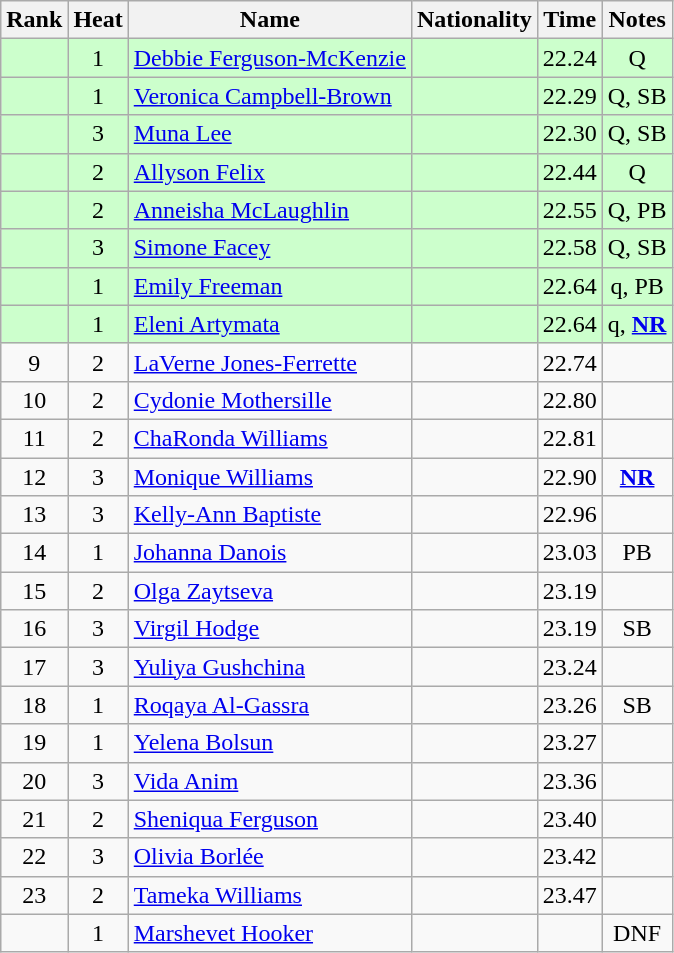<table class="wikitable sortable" style="text-align:center">
<tr>
<th>Rank</th>
<th>Heat</th>
<th>Name</th>
<th>Nationality</th>
<th>Time</th>
<th>Notes</th>
</tr>
<tr bgcolor=ccffcc>
<td></td>
<td>1</td>
<td align=left><a href='#'>Debbie Ferguson-McKenzie</a></td>
<td align=left></td>
<td>22.24</td>
<td>Q</td>
</tr>
<tr bgcolor=ccffcc>
<td></td>
<td>1</td>
<td align=left><a href='#'>Veronica Campbell-Brown</a></td>
<td align=left></td>
<td>22.29</td>
<td>Q, SB</td>
</tr>
<tr bgcolor=ccffcc>
<td></td>
<td>3</td>
<td align=left><a href='#'>Muna Lee</a></td>
<td align=left></td>
<td>22.30</td>
<td>Q, SB</td>
</tr>
<tr bgcolor=ccffcc>
<td></td>
<td>2</td>
<td align=left><a href='#'>Allyson Felix</a></td>
<td align=left></td>
<td>22.44</td>
<td>Q</td>
</tr>
<tr bgcolor=ccffcc>
<td></td>
<td>2</td>
<td align=left><a href='#'>Anneisha McLaughlin</a></td>
<td align=left></td>
<td>22.55</td>
<td>Q, PB</td>
</tr>
<tr bgcolor=ccffcc>
<td></td>
<td>3</td>
<td align=left><a href='#'>Simone Facey</a></td>
<td align=left></td>
<td>22.58</td>
<td>Q, SB</td>
</tr>
<tr bgcolor=ccffcc>
<td></td>
<td>1</td>
<td align=left><a href='#'>Emily Freeman</a></td>
<td align=left></td>
<td>22.64</td>
<td>q, PB</td>
</tr>
<tr bgcolor=ccffcc>
<td></td>
<td>1</td>
<td align=left><a href='#'>Eleni Artymata</a></td>
<td align=left></td>
<td>22.64</td>
<td>q, <strong><a href='#'>NR</a></strong></td>
</tr>
<tr>
<td>9</td>
<td>2</td>
<td align=left><a href='#'>LaVerne Jones-Ferrette</a></td>
<td align=left></td>
<td>22.74</td>
<td></td>
</tr>
<tr>
<td>10</td>
<td>2</td>
<td align=left><a href='#'>Cydonie Mothersille</a></td>
<td align=left></td>
<td>22.80</td>
<td></td>
</tr>
<tr>
<td>11</td>
<td>2</td>
<td align=left><a href='#'>ChaRonda Williams</a></td>
<td align=left></td>
<td>22.81</td>
<td></td>
</tr>
<tr>
<td>12</td>
<td>3</td>
<td align=left><a href='#'>Monique Williams</a></td>
<td align=left></td>
<td>22.90</td>
<td><strong><a href='#'>NR</a></strong></td>
</tr>
<tr>
<td>13</td>
<td>3</td>
<td align=left><a href='#'>Kelly-Ann Baptiste</a></td>
<td align=left></td>
<td>22.96</td>
<td></td>
</tr>
<tr>
<td>14</td>
<td>1</td>
<td align=left><a href='#'>Johanna Danois</a></td>
<td align=left></td>
<td>23.03</td>
<td>PB</td>
</tr>
<tr>
<td>15</td>
<td>2</td>
<td align=left><a href='#'>Olga Zaytseva</a></td>
<td align=left></td>
<td>23.19</td>
<td></td>
</tr>
<tr>
<td>16</td>
<td>3</td>
<td align=left><a href='#'>Virgil Hodge</a></td>
<td align=left></td>
<td>23.19</td>
<td>SB</td>
</tr>
<tr>
<td>17</td>
<td>3</td>
<td align=left><a href='#'>Yuliya Gushchina</a></td>
<td align=left></td>
<td>23.24</td>
<td></td>
</tr>
<tr>
<td>18</td>
<td>1</td>
<td align=left><a href='#'>Roqaya Al-Gassra</a></td>
<td align=left></td>
<td>23.26</td>
<td>SB</td>
</tr>
<tr>
<td>19</td>
<td>1</td>
<td align=left><a href='#'>Yelena Bolsun</a></td>
<td align=left></td>
<td>23.27</td>
<td></td>
</tr>
<tr>
<td>20</td>
<td>3</td>
<td align=left><a href='#'>Vida Anim</a></td>
<td align=left></td>
<td>23.36</td>
<td></td>
</tr>
<tr>
<td>21</td>
<td>2</td>
<td align=left><a href='#'>Sheniqua Ferguson</a></td>
<td align=left></td>
<td>23.40</td>
<td></td>
</tr>
<tr>
<td>22</td>
<td>3</td>
<td align=left><a href='#'>Olivia Borlée</a></td>
<td align=left></td>
<td>23.42</td>
<td></td>
</tr>
<tr>
<td>23</td>
<td>2</td>
<td align=left><a href='#'>Tameka Williams</a></td>
<td align=left></td>
<td>23.47</td>
<td></td>
</tr>
<tr>
<td></td>
<td>1</td>
<td align=left><a href='#'>Marshevet Hooker</a></td>
<td align=left></td>
<td></td>
<td>DNF</td>
</tr>
</table>
